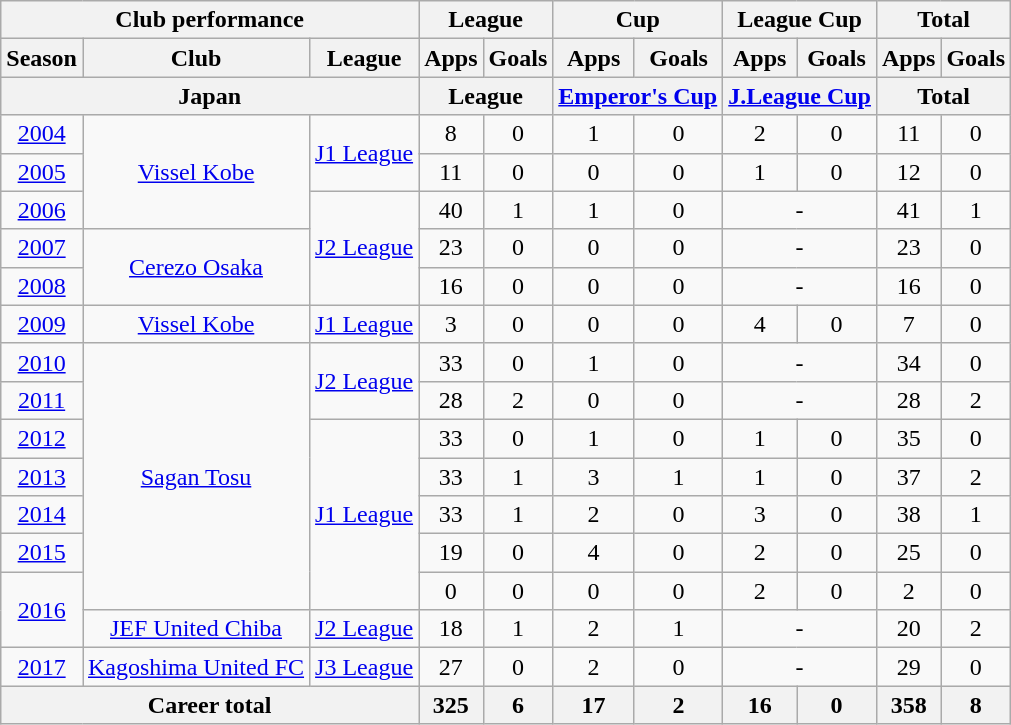<table class="wikitable" style="text-align:center">
<tr>
<th colspan=3>Club performance</th>
<th colspan=2>League</th>
<th colspan=2>Cup</th>
<th colspan=2>League Cup</th>
<th colspan=2>Total</th>
</tr>
<tr>
<th>Season</th>
<th>Club</th>
<th>League</th>
<th>Apps</th>
<th>Goals</th>
<th>Apps</th>
<th>Goals</th>
<th>Apps</th>
<th>Goals</th>
<th>Apps</th>
<th>Goals</th>
</tr>
<tr>
<th colspan=3>Japan</th>
<th colspan=2>League</th>
<th colspan=2><a href='#'>Emperor's Cup</a></th>
<th colspan=2><a href='#'>J.League Cup</a></th>
<th colspan=2>Total</th>
</tr>
<tr>
<td><a href='#'>2004</a></td>
<td rowspan="3"><a href='#'>Vissel Kobe</a></td>
<td rowspan="2"><a href='#'>J1 League</a></td>
<td>8</td>
<td>0</td>
<td>1</td>
<td>0</td>
<td>2</td>
<td>0</td>
<td>11</td>
<td>0</td>
</tr>
<tr>
<td><a href='#'>2005</a></td>
<td>11</td>
<td>0</td>
<td>0</td>
<td>0</td>
<td>1</td>
<td>0</td>
<td>12</td>
<td>0</td>
</tr>
<tr>
<td><a href='#'>2006</a></td>
<td rowspan="3"><a href='#'>J2 League</a></td>
<td>40</td>
<td>1</td>
<td>1</td>
<td>0</td>
<td colspan="2">-</td>
<td>41</td>
<td>1</td>
</tr>
<tr>
<td><a href='#'>2007</a></td>
<td rowspan="2"><a href='#'>Cerezo Osaka</a></td>
<td>23</td>
<td>0</td>
<td>0</td>
<td>0</td>
<td colspan="2">-</td>
<td>23</td>
<td>0</td>
</tr>
<tr>
<td><a href='#'>2008</a></td>
<td>16</td>
<td>0</td>
<td>0</td>
<td>0</td>
<td colspan="2">-</td>
<td>16</td>
<td>0</td>
</tr>
<tr>
<td><a href='#'>2009</a></td>
<td><a href='#'>Vissel Kobe</a></td>
<td><a href='#'>J1 League</a></td>
<td>3</td>
<td>0</td>
<td>0</td>
<td>0</td>
<td>4</td>
<td>0</td>
<td>7</td>
<td>0</td>
</tr>
<tr>
<td><a href='#'>2010</a></td>
<td rowspan="7"><a href='#'>Sagan Tosu</a></td>
<td rowspan="2"><a href='#'>J2 League</a></td>
<td>33</td>
<td>0</td>
<td>1</td>
<td>0</td>
<td colspan="2">-</td>
<td>34</td>
<td>0</td>
</tr>
<tr>
<td><a href='#'>2011</a></td>
<td>28</td>
<td>2</td>
<td>0</td>
<td>0</td>
<td colspan="2">-</td>
<td>28</td>
<td>2</td>
</tr>
<tr>
<td><a href='#'>2012</a></td>
<td rowspan="5"><a href='#'>J1 League</a></td>
<td>33</td>
<td>0</td>
<td>1</td>
<td>0</td>
<td>1</td>
<td>0</td>
<td>35</td>
<td>0</td>
</tr>
<tr>
<td><a href='#'>2013</a></td>
<td>33</td>
<td>1</td>
<td>3</td>
<td>1</td>
<td>1</td>
<td>0</td>
<td>37</td>
<td>2</td>
</tr>
<tr>
<td><a href='#'>2014</a></td>
<td>33</td>
<td>1</td>
<td>2</td>
<td>0</td>
<td>3</td>
<td>0</td>
<td>38</td>
<td>1</td>
</tr>
<tr>
<td><a href='#'>2015</a></td>
<td>19</td>
<td>0</td>
<td>4</td>
<td>0</td>
<td>2</td>
<td>0</td>
<td>25</td>
<td>0</td>
</tr>
<tr>
<td rowspan="2"><a href='#'>2016</a></td>
<td>0</td>
<td>0</td>
<td>0</td>
<td>0</td>
<td>2</td>
<td>0</td>
<td>2</td>
<td>0</td>
</tr>
<tr>
<td><a href='#'>JEF United Chiba</a></td>
<td><a href='#'>J2 League</a></td>
<td>18</td>
<td>1</td>
<td>2</td>
<td>1</td>
<td colspan="2">-</td>
<td>20</td>
<td>2</td>
</tr>
<tr>
<td><a href='#'>2017</a></td>
<td><a href='#'>Kagoshima United FC</a></td>
<td rowspan="1"><a href='#'>J3 League</a></td>
<td>27</td>
<td>0</td>
<td>2</td>
<td>0</td>
<td colspan="2">-</td>
<td>29</td>
<td>0</td>
</tr>
<tr>
<th colspan=3>Career total</th>
<th>325</th>
<th>6</th>
<th>17</th>
<th>2</th>
<th>16</th>
<th>0</th>
<th>358</th>
<th>8</th>
</tr>
</table>
